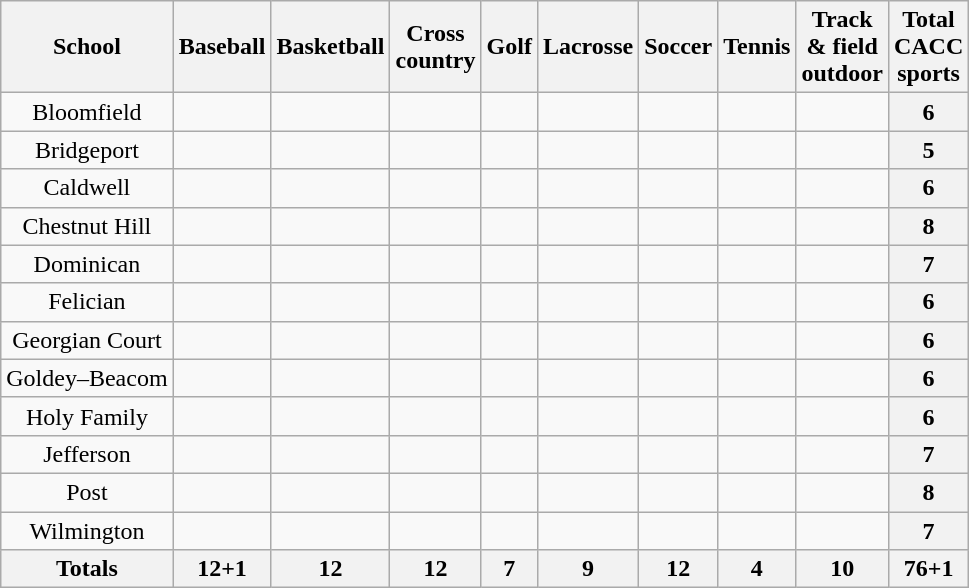<table class="wikitable" style="text-align:center">
<tr>
<th>School</th>
<th>Baseball</th>
<th>Basketball</th>
<th>Cross<br>country</th>
<th>Golf</th>
<th>Lacrosse</th>
<th>Soccer</th>
<th>Tennis</th>
<th>Track<br>& field<br>outdoor</th>
<th>Total<br>CACC<br>sports</th>
</tr>
<tr>
<td>Bloomfield</td>
<td></td>
<td></td>
<td></td>
<td></td>
<td></td>
<td></td>
<td></td>
<td></td>
<th>6</th>
</tr>
<tr>
<td>Bridgeport</td>
<td></td>
<td></td>
<td></td>
<td></td>
<td></td>
<td></td>
<td></td>
<td></td>
<th>5</th>
</tr>
<tr>
<td>Caldwell</td>
<td></td>
<td></td>
<td></td>
<td></td>
<td></td>
<td></td>
<td></td>
<td></td>
<th>6</th>
</tr>
<tr>
<td>Chestnut Hill</td>
<td></td>
<td></td>
<td></td>
<td></td>
<td></td>
<td></td>
<td></td>
<td></td>
<th>8</th>
</tr>
<tr>
<td>Dominican</td>
<td></td>
<td></td>
<td></td>
<td></td>
<td></td>
<td></td>
<td></td>
<td></td>
<th>7</th>
</tr>
<tr>
<td>Felician</td>
<td></td>
<td></td>
<td></td>
<td></td>
<td></td>
<td></td>
<td></td>
<td></td>
<th>6</th>
</tr>
<tr>
<td>Georgian Court</td>
<td></td>
<td></td>
<td></td>
<td></td>
<td></td>
<td></td>
<td></td>
<td></td>
<th>6</th>
</tr>
<tr>
<td>Goldey–Beacom</td>
<td></td>
<td></td>
<td></td>
<td></td>
<td></td>
<td></td>
<td></td>
<td></td>
<th>6</th>
</tr>
<tr>
<td>Holy Family</td>
<td></td>
<td></td>
<td></td>
<td></td>
<td></td>
<td></td>
<td></td>
<td></td>
<th>6</th>
</tr>
<tr>
<td>Jefferson</td>
<td></td>
<td></td>
<td></td>
<td></td>
<td></td>
<td></td>
<td></td>
<td></td>
<th>7</th>
</tr>
<tr>
<td>Post</td>
<td></td>
<td></td>
<td></td>
<td></td>
<td></td>
<td></td>
<td></td>
<td></td>
<th>8</th>
</tr>
<tr>
<td>Wilmington</td>
<td></td>
<td></td>
<td></td>
<td></td>
<td></td>
<td></td>
<td></td>
<td></td>
<th>7</th>
</tr>
<tr>
<th>Totals</th>
<th>12+1</th>
<th>12</th>
<th>12</th>
<th>7</th>
<th>9</th>
<th>12</th>
<th>4</th>
<th>10</th>
<th>76+1<br></th>
</tr>
</table>
